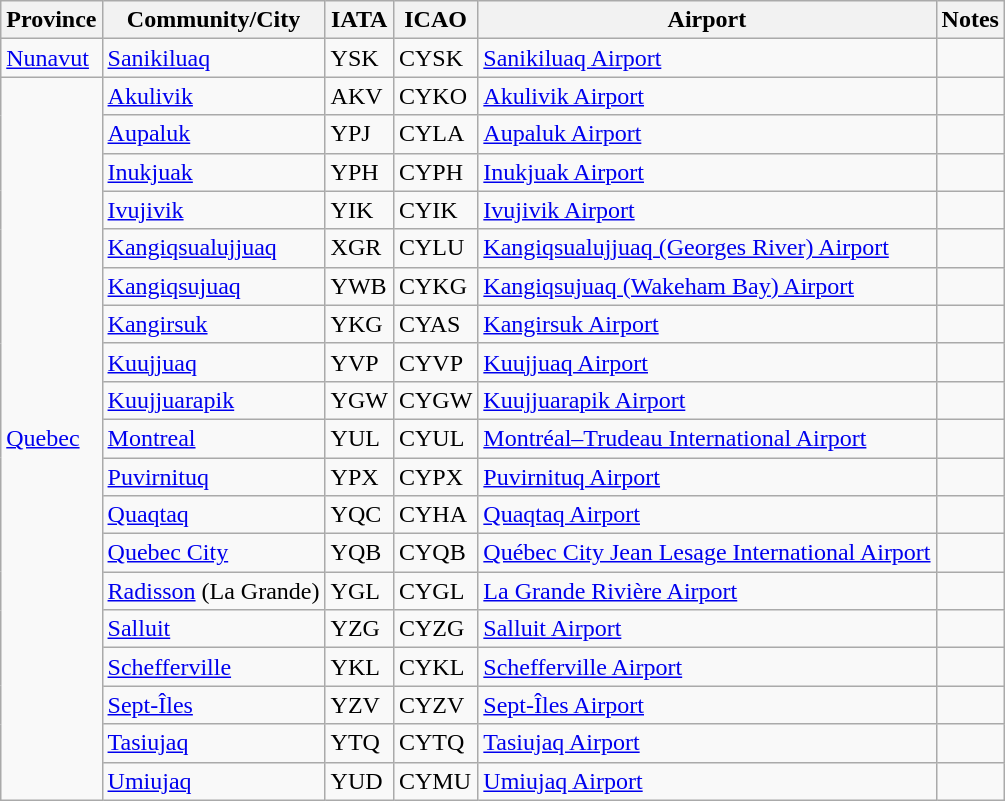<table class="wikitable sortable">
<tr>
<th>Province</th>
<th>Community/City</th>
<th>IATA</th>
<th>ICAO</th>
<th>Airport</th>
<th>Notes</th>
</tr>
<tr>
<td><a href='#'>Nunavut</a></td>
<td><a href='#'>Sanikiluaq</a></td>
<td>YSK</td>
<td>CYSK</td>
<td><a href='#'>Sanikiluaq Airport</a></td>
<td></td>
</tr>
<tr>
<td rowspan=19><a href='#'>Quebec</a></td>
<td><a href='#'>Akulivik</a></td>
<td>AKV</td>
<td>CYKO</td>
<td><a href='#'>Akulivik Airport</a></td>
<td></td>
</tr>
<tr>
<td><a href='#'>Aupaluk</a></td>
<td>YPJ</td>
<td>CYLA</td>
<td><a href='#'>Aupaluk Airport</a></td>
<td></td>
</tr>
<tr>
<td><a href='#'>Inukjuak</a></td>
<td>YPH</td>
<td>CYPH</td>
<td><a href='#'>Inukjuak Airport</a></td>
<td></td>
</tr>
<tr>
<td><a href='#'>Ivujivik</a></td>
<td>YIK</td>
<td>CYIK</td>
<td><a href='#'>Ivujivik Airport</a></td>
<td></td>
</tr>
<tr>
<td><a href='#'>Kangiqsualujjuaq</a></td>
<td>XGR</td>
<td>CYLU</td>
<td><a href='#'>Kangiqsualujjuaq (Georges River) Airport</a></td>
<td></td>
</tr>
<tr>
<td><a href='#'>Kangiqsujuaq</a></td>
<td>YWB</td>
<td>CYKG</td>
<td><a href='#'>Kangiqsujuaq (Wakeham Bay) Airport</a></td>
<td></td>
</tr>
<tr>
<td><a href='#'>Kangirsuk</a></td>
<td>YKG</td>
<td>CYAS</td>
<td><a href='#'>Kangirsuk Airport</a></td>
<td></td>
</tr>
<tr>
<td><a href='#'>Kuujjuaq</a></td>
<td>YVP</td>
<td>CYVP</td>
<td><a href='#'>Kuujjuaq Airport</a></td>
<td></td>
</tr>
<tr>
<td><a href='#'>Kuujjuarapik</a></td>
<td>YGW</td>
<td>CYGW</td>
<td><a href='#'>Kuujjuarapik Airport</a></td>
<td></td>
</tr>
<tr>
<td><a href='#'>Montreal</a></td>
<td>YUL</td>
<td>CYUL</td>
<td><a href='#'>Montréal–Trudeau International Airport</a></td>
<td></td>
</tr>
<tr>
<td><a href='#'>Puvirnituq</a></td>
<td>YPX</td>
<td>CYPX</td>
<td><a href='#'>Puvirnituq Airport</a></td>
<td></td>
</tr>
<tr>
<td><a href='#'>Quaqtaq</a></td>
<td>YQC</td>
<td>CYHA</td>
<td><a href='#'>Quaqtaq Airport</a></td>
<td></td>
</tr>
<tr>
<td><a href='#'>Quebec City</a></td>
<td>YQB</td>
<td>CYQB</td>
<td><a href='#'>Québec City Jean Lesage International Airport</a></td>
<td></td>
</tr>
<tr>
<td><a href='#'>Radisson</a> (La Grande)</td>
<td>YGL</td>
<td>CYGL</td>
<td><a href='#'>La Grande Rivière Airport</a></td>
<td></td>
</tr>
<tr>
<td><a href='#'>Salluit</a></td>
<td>YZG</td>
<td>CYZG</td>
<td><a href='#'>Salluit Airport</a></td>
<td></td>
</tr>
<tr>
<td><a href='#'>Schefferville</a></td>
<td>YKL</td>
<td>CYKL</td>
<td><a href='#'>Schefferville Airport</a></td>
<td></td>
</tr>
<tr>
<td><a href='#'>Sept-Îles</a></td>
<td>YZV</td>
<td>CYZV</td>
<td><a href='#'>Sept-Îles Airport</a></td>
<td></td>
</tr>
<tr>
<td><a href='#'>Tasiujaq</a></td>
<td>YTQ</td>
<td>CYTQ</td>
<td><a href='#'>Tasiujaq Airport</a></td>
<td></td>
</tr>
<tr>
<td><a href='#'>Umiujaq</a></td>
<td>YUD</td>
<td>CYMU</td>
<td><a href='#'>Umiujaq Airport</a></td>
<td></td>
</tr>
</table>
